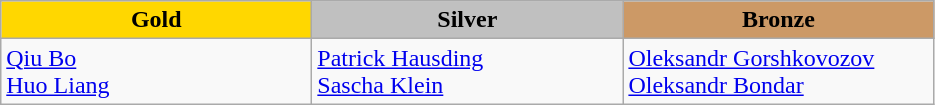<table class="wikitable" style="text-align:left">
<tr align="center">
<td width=200 bgcolor=gold><strong>Gold</strong></td>
<td width=200 bgcolor=silver><strong>Silver</strong></td>
<td width=200 bgcolor=CC9966><strong>Bronze</strong></td>
</tr>
<tr>
<td><a href='#'>Qiu Bo</a><br><a href='#'>Huo Liang</a><br> <em></em></td>
<td><a href='#'>Patrick Hausding</a><br><a href='#'>Sascha Klein</a><br> <em></em></td>
<td><a href='#'>Oleksandr Gorshkovozov</a><br><a href='#'>Oleksandr Bondar</a><br> <em></em></td>
</tr>
</table>
